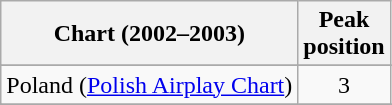<table class="wikitable sortable">
<tr>
<th>Chart (2002–2003)</th>
<th>Peak<br>position</th>
</tr>
<tr>
</tr>
<tr>
</tr>
<tr>
</tr>
<tr>
</tr>
<tr>
</tr>
<tr>
</tr>
<tr>
</tr>
<tr>
</tr>
<tr>
</tr>
<tr>
<td>Poland (<a href='#'>Polish Airplay Chart</a>)</td>
<td align="center">3</td>
</tr>
<tr>
</tr>
<tr>
</tr>
<tr>
</tr>
</table>
